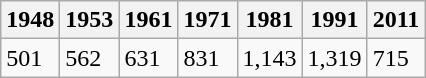<table class="wikitable">
<tr>
<th>1948</th>
<th>1953</th>
<th>1961</th>
<th>1971</th>
<th>1981</th>
<th>1991</th>
<th>2011</th>
</tr>
<tr>
<td>501</td>
<td>562</td>
<td>631</td>
<td>831</td>
<td>1,143</td>
<td>1,319</td>
<td>715</td>
</tr>
</table>
